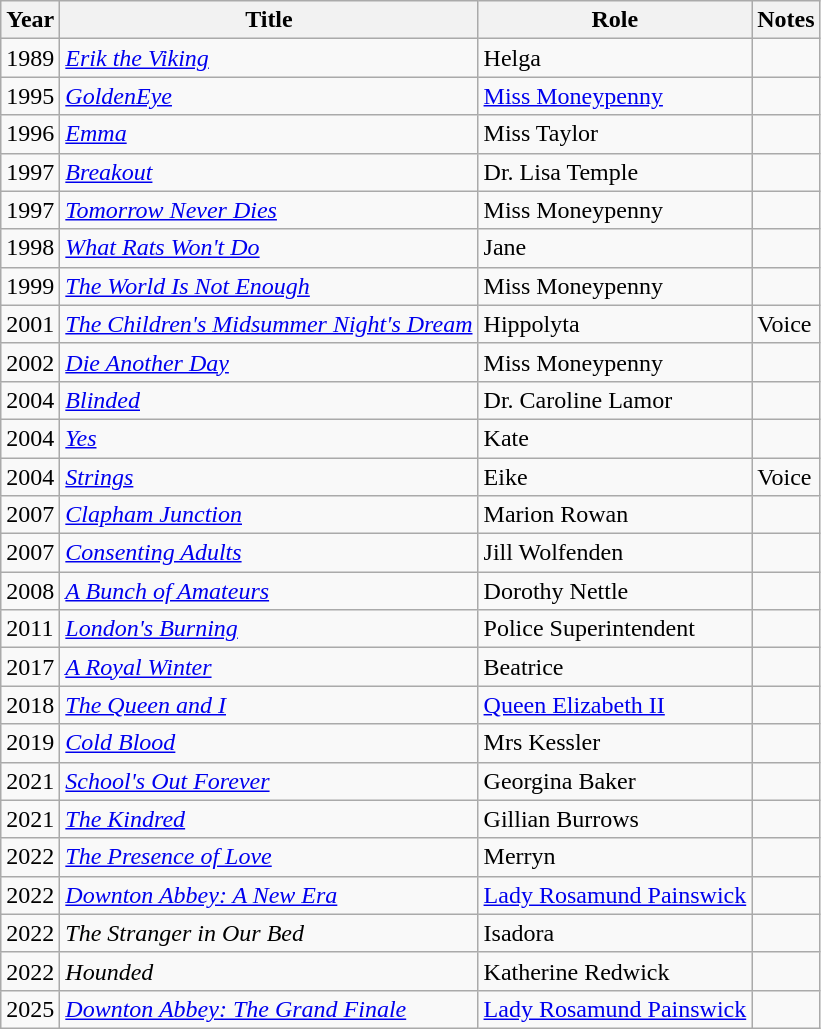<table class="wikitable sortable">
<tr>
<th>Year</th>
<th>Title</th>
<th>Role</th>
<th class="unsortable">Notes</th>
</tr>
<tr>
<td>1989</td>
<td><em><a href='#'>Erik the Viking</a></em></td>
<td>Helga</td>
<td></td>
</tr>
<tr>
<td>1995</td>
<td><em><a href='#'>GoldenEye</a></em></td>
<td><a href='#'>Miss Moneypenny</a></td>
<td></td>
</tr>
<tr>
<td>1996</td>
<td><em><a href='#'>Emma</a></em></td>
<td>Miss Taylor</td>
<td></td>
</tr>
<tr>
<td>1997</td>
<td><em><a href='#'>Breakout</a></em></td>
<td>Dr. Lisa Temple</td>
<td></td>
</tr>
<tr>
<td>1997</td>
<td><em><a href='#'>Tomorrow Never Dies</a></em></td>
<td>Miss Moneypenny</td>
<td></td>
</tr>
<tr>
<td>1998</td>
<td><em><a href='#'>What Rats Won't Do</a></em></td>
<td>Jane</td>
<td></td>
</tr>
<tr>
<td>1999</td>
<td><em><a href='#'>The World Is Not Enough</a></em></td>
<td>Miss Moneypenny</td>
<td></td>
</tr>
<tr>
<td>2001</td>
<td><em><a href='#'>The Children's Midsummer Night's Dream</a></em></td>
<td>Hippolyta</td>
<td>Voice</td>
</tr>
<tr>
<td>2002</td>
<td><em><a href='#'>Die Another Day</a></em></td>
<td>Miss Moneypenny</td>
<td></td>
</tr>
<tr>
<td>2004</td>
<td><em><a href='#'>Blinded</a></em></td>
<td>Dr. Caroline Lamor</td>
<td></td>
</tr>
<tr>
<td>2004</td>
<td><em><a href='#'>Yes</a></em></td>
<td>Kate</td>
<td></td>
</tr>
<tr>
<td>2004</td>
<td><em><a href='#'>Strings</a></em></td>
<td>Eike</td>
<td>Voice</td>
</tr>
<tr>
<td>2007</td>
<td><em><a href='#'>Clapham Junction</a></em></td>
<td>Marion Rowan</td>
<td></td>
</tr>
<tr>
<td>2007</td>
<td><em><a href='#'>Consenting Adults</a></em></td>
<td>Jill Wolfenden</td>
<td></td>
</tr>
<tr>
<td>2008</td>
<td><em><a href='#'>A Bunch of Amateurs</a></em></td>
<td>Dorothy Nettle</td>
<td></td>
</tr>
<tr>
<td>2011</td>
<td><em><a href='#'>London's Burning</a></em></td>
<td>Police Superintendent</td>
<td></td>
</tr>
<tr>
<td>2017</td>
<td><em><a href='#'>A Royal Winter</a></em></td>
<td>Beatrice</td>
<td></td>
</tr>
<tr>
<td>2018</td>
<td><em><a href='#'>The Queen and I</a></em></td>
<td><a href='#'>Queen Elizabeth II</a></td>
<td></td>
</tr>
<tr>
<td>2019</td>
<td><em><a href='#'>Cold Blood</a></em></td>
<td>Mrs Kessler</td>
<td></td>
</tr>
<tr>
<td>2021</td>
<td><em><a href='#'>School's Out Forever</a></em></td>
<td>Georgina Baker</td>
<td></td>
</tr>
<tr>
<td>2021</td>
<td><em><a href='#'>The Kindred</a></em></td>
<td>Gillian Burrows</td>
<td></td>
</tr>
<tr>
<td>2022</td>
<td><em><a href='#'>The Presence of Love</a></em></td>
<td>Merryn</td>
<td></td>
</tr>
<tr>
<td>2022</td>
<td><em><a href='#'>Downton Abbey: A New Era</a></em></td>
<td><a href='#'>Lady Rosamund Painswick</a></td>
<td></td>
</tr>
<tr>
<td>2022</td>
<td><em>The Stranger in Our Bed</em></td>
<td>Isadora</td>
<td></td>
</tr>
<tr>
<td>2022</td>
<td><em>Hounded</em></td>
<td>Katherine Redwick</td>
<td></td>
</tr>
<tr>
<td>2025</td>
<td><em><a href='#'>Downton Abbey: The Grand Finale</a></em></td>
<td><a href='#'>Lady Rosamund Painswick</a></td>
<td></td>
</tr>
</table>
